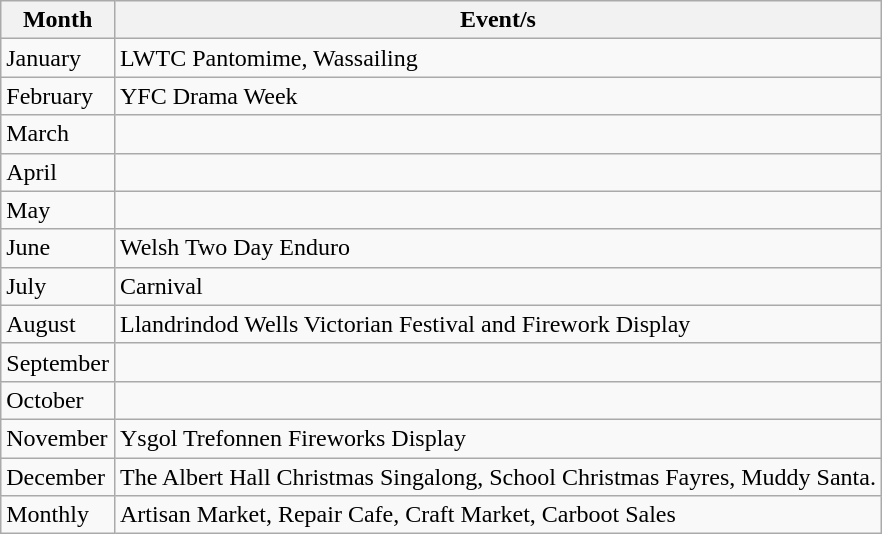<table class="wikitable" border="1">
<tr>
<th>Month</th>
<th>Event/s</th>
</tr>
<tr>
<td>January</td>
<td>LWTC Pantomime, Wassailing</td>
</tr>
<tr>
<td>February</td>
<td>YFC Drama Week</td>
</tr>
<tr>
<td>March</td>
<td></td>
</tr>
<tr>
<td>April</td>
<td></td>
</tr>
<tr>
<td>May</td>
<td></td>
</tr>
<tr>
<td>June</td>
<td>Welsh Two Day Enduro</td>
</tr>
<tr>
<td>July</td>
<td>Carnival</td>
</tr>
<tr>
<td>August</td>
<td>Llandrindod Wells Victorian Festival and Firework Display</td>
</tr>
<tr>
<td>September</td>
<td></td>
</tr>
<tr>
<td>October</td>
<td></td>
</tr>
<tr>
<td>November</td>
<td>Ysgol Trefonnen Fireworks Display</td>
</tr>
<tr>
<td>December</td>
<td>The Albert Hall Christmas Singalong, School Christmas Fayres, Muddy Santa.</td>
</tr>
<tr>
<td>Monthly</td>
<td>Artisan Market, Repair Cafe, Craft Market, Carboot Sales</td>
</tr>
</table>
